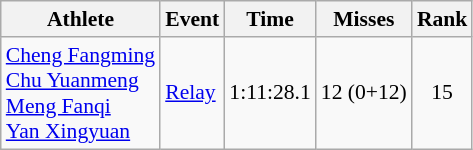<table class=wikitable style=font-size:90%;text-align:center>
<tr>
<th>Athlete</th>
<th>Event</th>
<th>Time</th>
<th>Misses</th>
<th>Rank</th>
</tr>
<tr>
<td align=left><a href='#'>Cheng Fangming</a><br><a href='#'>Chu Yuanmeng</a><br><a href='#'>Meng Fanqi</a><br><a href='#'>Yan Xingyuan</a></td>
<td align=left><a href='#'>Relay</a></td>
<td>1:11:28.1</td>
<td>12 (0+12)</td>
<td>15</td>
</tr>
</table>
